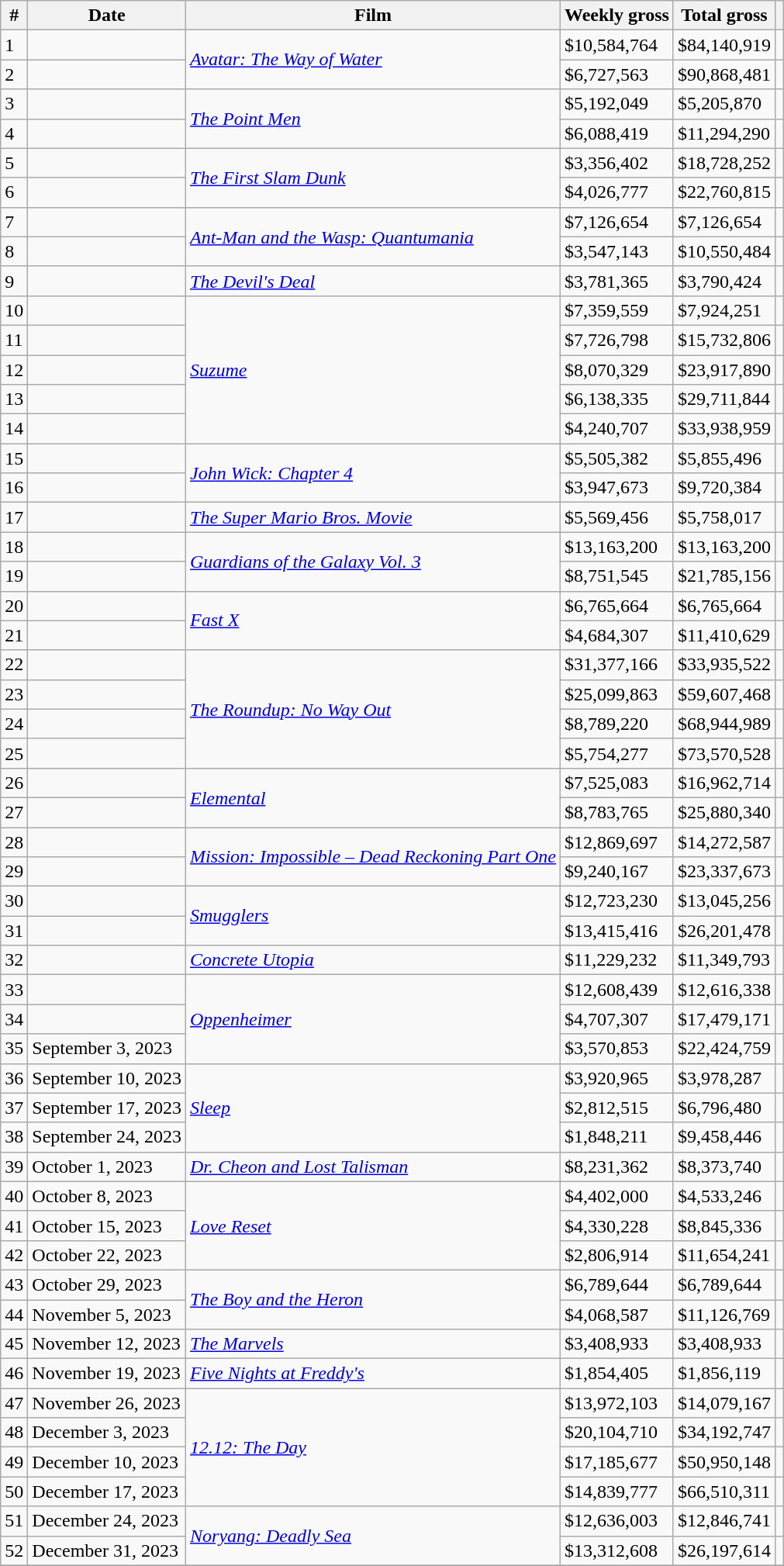<table class="wikitable sortable">
<tr>
<th>#</th>
<th>Date</th>
<th>Film</th>
<th>Weekly gross</th>
<th>Total gross</th>
<th></th>
</tr>
<tr>
<td>1</td>
<td></td>
<td rowspan=2><em><a href='#'>Avatar: The Way of Water</a></em></td>
<td>$10,584,764</td>
<td>$84,140,919</td>
<td></td>
</tr>
<tr>
<td>2</td>
<td></td>
<td>$6,727,563</td>
<td>$90,868,481</td>
<td></td>
</tr>
<tr>
<td>3</td>
<td></td>
<td rowspan=2><em><a href='#'>The Point Men</a></em></td>
<td>$5,192,049</td>
<td>$5,205,870</td>
<td></td>
</tr>
<tr>
<td>4</td>
<td></td>
<td>$6,088,419</td>
<td>$11,294,290</td>
<td></td>
</tr>
<tr>
<td>5</td>
<td></td>
<td rowspan=2><em><a href='#'>The First Slam Dunk</a></em></td>
<td>$3,356,402</td>
<td>$18,728,252</td>
<td></td>
</tr>
<tr>
<td>6</td>
<td></td>
<td>$4,026,777</td>
<td>$22,760,815</td>
<td></td>
</tr>
<tr>
<td>7</td>
<td></td>
<td rowspan=2><em><a href='#'>Ant-Man and the Wasp: Quantumania</a></em></td>
<td>$7,126,654</td>
<td>$7,126,654</td>
<td></td>
</tr>
<tr>
<td>8</td>
<td></td>
<td>$3,547,143</td>
<td>$10,550,484</td>
<td></td>
</tr>
<tr>
<td>9</td>
<td></td>
<td><em><a href='#'>The Devil's Deal</a></em></td>
<td>$3,781,365</td>
<td>$3,790,424</td>
<td></td>
</tr>
<tr>
<td>10</td>
<td></td>
<td rowspan=5><em><a href='#'>Suzume</a></em></td>
<td>$7,359,559</td>
<td>$7,924,251</td>
<td></td>
</tr>
<tr>
<td>11</td>
<td></td>
<td>$7,726,798</td>
<td>$15,732,806</td>
<td></td>
</tr>
<tr>
<td>12</td>
<td></td>
<td>$8,070,329</td>
<td>$23,917,890</td>
<td></td>
</tr>
<tr>
<td>13</td>
<td></td>
<td>$6,138,335</td>
<td>$29,711,844</td>
<td></td>
</tr>
<tr>
<td>14</td>
<td></td>
<td>$4,240,707</td>
<td>$33,938,959</td>
<td></td>
</tr>
<tr>
<td>15</td>
<td></td>
<td rowspan=2><em><a href='#'>John Wick: Chapter 4</a></em></td>
<td>$5,505,382</td>
<td>$5,855,496</td>
<td></td>
</tr>
<tr>
<td>16</td>
<td></td>
<td>$3,947,673</td>
<td>$9,720,384</td>
<td></td>
</tr>
<tr>
<td>17</td>
<td></td>
<td><em><a href='#'>The Super Mario Bros. Movie</a></em></td>
<td>$5,569,456</td>
<td>$5,758,017</td>
<td></td>
</tr>
<tr>
<td>18</td>
<td></td>
<td rowspan=2><em><a href='#'>Guardians of the Galaxy Vol. 3</a></em></td>
<td>$13,163,200</td>
<td>$13,163,200</td>
<td></td>
</tr>
<tr>
<td>19</td>
<td></td>
<td>$8,751,545</td>
<td>$21,785,156</td>
<td></td>
</tr>
<tr>
<td>20</td>
<td></td>
<td rowspan=2><em><a href='#'>Fast X</a></em></td>
<td>$6,765,664</td>
<td>$6,765,664</td>
<td></td>
</tr>
<tr>
<td>21</td>
<td></td>
<td>$4,684,307</td>
<td>$11,410,629</td>
<td></td>
</tr>
<tr>
<td>22</td>
<td></td>
<td rowspan=4><em><a href='#'>The Roundup: No Way Out</a></em></td>
<td>$31,377,166</td>
<td>$33,935,522</td>
<td></td>
</tr>
<tr>
<td>23</td>
<td></td>
<td>$25,099,863</td>
<td>$59,607,468</td>
<td></td>
</tr>
<tr>
<td>24</td>
<td></td>
<td>$8,789,220</td>
<td>$68,944,989</td>
<td></td>
</tr>
<tr>
<td>25</td>
<td></td>
<td>$5,754,277</td>
<td>$73,570,528</td>
<td></td>
</tr>
<tr>
<td>26</td>
<td></td>
<td rowspan=2><em><a href='#'>Elemental</a></em></td>
<td>$7,525,083</td>
<td>$16,962,714</td>
<td></td>
</tr>
<tr>
<td>27</td>
<td></td>
<td>$8,783,765</td>
<td>$25,880,340</td>
<td></td>
</tr>
<tr>
<td>28</td>
<td></td>
<td rowspan=2><em><a href='#'>Mission: Impossible – Dead Reckoning Part One</a></em></td>
<td>$12,869,697</td>
<td>$14,272,587</td>
<td></td>
</tr>
<tr>
<td>29</td>
<td></td>
<td>$9,240,167</td>
<td>$23,337,673</td>
<td></td>
</tr>
<tr>
<td>30</td>
<td></td>
<td rowspan=2><em><a href='#'>Smugglers</a></em></td>
<td>$12,723,230</td>
<td>$13,045,256</td>
<td></td>
</tr>
<tr>
<td>31</td>
<td></td>
<td>$13,415,416</td>
<td>$26,201,478</td>
<td></td>
</tr>
<tr>
<td>32</td>
<td></td>
<td><em><a href='#'>Concrete Utopia</a></em></td>
<td>$11,229,232</td>
<td>$11,349,793</td>
<td></td>
</tr>
<tr>
<td>33</td>
<td></td>
<td rowspan="3"><em><a href='#'>Oppenheimer</a></em></td>
<td>$12,608,439</td>
<td>$12,616,338</td>
<td></td>
</tr>
<tr>
<td>34</td>
<td></td>
<td>$4,707,307</td>
<td>$17,479,171</td>
<td></td>
</tr>
<tr>
<td>35</td>
<td>September 3, 2023</td>
<td>$3,570,853</td>
<td>$22,424,759</td>
<td></td>
</tr>
<tr>
<td>36</td>
<td>September 10, 2023</td>
<td rowspan="3"><em><a href='#'>Sleep</a></em></td>
<td>$3,920,965</td>
<td>$3,978,287</td>
<td></td>
</tr>
<tr>
<td>37</td>
<td>September 17, 2023</td>
<td>$2,812,515</td>
<td>$6,796,480</td>
<td></td>
</tr>
<tr>
<td>38</td>
<td>September 24, 2023</td>
<td>$1,848,211</td>
<td>$9,458,446</td>
<td></td>
</tr>
<tr>
<td>39</td>
<td>October 1, 2023</td>
<td><em><a href='#'>Dr. Cheon and Lost Talisman</a></em></td>
<td>$8,231,362</td>
<td>$8,373,740</td>
<td></td>
</tr>
<tr>
<td>40</td>
<td>October 8, 2023</td>
<td rowspan="3"><em><a href='#'>Love Reset</a></em></td>
<td>$4,402,000</td>
<td>$4,533,246</td>
<td></td>
</tr>
<tr>
<td>41</td>
<td>October 15, 2023</td>
<td>$4,330,228</td>
<td>$8,845,336</td>
<td></td>
</tr>
<tr>
<td>42</td>
<td>October 22, 2023</td>
<td>$2,806,914</td>
<td>$11,654,241</td>
<td></td>
</tr>
<tr>
<td>43</td>
<td>October 29, 2023</td>
<td rowspan=2><em><a href='#'>The Boy and the Heron</a></em></td>
<td>$6,789,644</td>
<td>$6,789,644</td>
<td></td>
</tr>
<tr>
<td>44</td>
<td>November 5, 2023</td>
<td>$4,068,587</td>
<td>$11,126,769</td>
<td></td>
</tr>
<tr>
<td>45</td>
<td>November 12, 2023</td>
<td><em><a href='#'>The Marvels</a></em></td>
<td>$3,408,933</td>
<td>$3,408,933</td>
<td></td>
</tr>
<tr>
<td>46</td>
<td>November 19, 2023</td>
<td><em><a href='#'>Five Nights at Freddy's</a></em></td>
<td>$1,854,405</td>
<td>$1,856,119</td>
<td></td>
</tr>
<tr>
<td>47</td>
<td>November 26, 2023</td>
<td rowspan=4><em><a href='#'>12.12: The Day</a></em></td>
<td>$13,972,103</td>
<td>$14,079,167</td>
<td></td>
</tr>
<tr>
<td>48</td>
<td>December 3, 2023</td>
<td>$20,104,710</td>
<td>$34,192,747</td>
<td></td>
</tr>
<tr>
<td>49</td>
<td>December 10, 2023</td>
<td>$17,185,677</td>
<td>$50,950,148</td>
<td></td>
</tr>
<tr>
<td>50</td>
<td>December 17, 2023</td>
<td>$14,839,777</td>
<td>$66,510,311</td>
<td></td>
</tr>
<tr>
<td>51</td>
<td>December 24, 2023</td>
<td rowspan=2><em><a href='#'>Noryang: Deadly Sea</a></em></td>
<td>$12,636,003</td>
<td>$12,846,741</td>
<td></td>
</tr>
<tr>
<td>52</td>
<td>December 31, 2023</td>
<td>$13,312,608</td>
<td>$26,197,614</td>
<td></td>
</tr>
<tr>
</tr>
</table>
